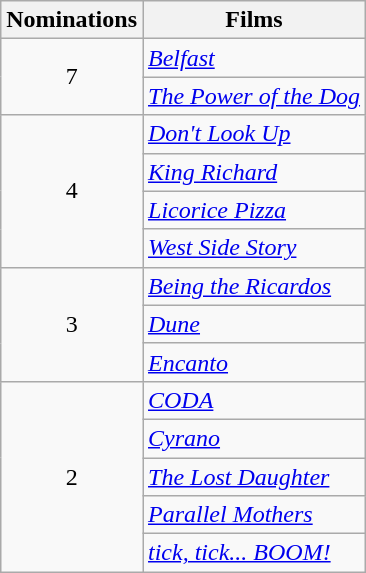<table class="wikitable">
<tr>
<th>Nominations</th>
<th>Films</th>
</tr>
<tr>
<td rowspan="2" style="text-align:center">7</td>
<td><em><a href='#'>Belfast</a></em></td>
</tr>
<tr>
<td><em><a href='#'>The Power of the Dog</a></em></td>
</tr>
<tr>
<td rowspan="4" style="text-align:center">4</td>
<td><em><a href='#'>Don't Look Up</a></em></td>
</tr>
<tr>
<td><em><a href='#'>King Richard</a></em></td>
</tr>
<tr>
<td><em><a href='#'>Licorice Pizza</a></em></td>
</tr>
<tr>
<td><em><a href='#'>West Side Story</a></em></td>
</tr>
<tr>
<td rowspan="3" style="text-align:center">3</td>
<td><em><a href='#'>Being the Ricardos</a></em></td>
</tr>
<tr>
<td><em><a href='#'>Dune</a></em></td>
</tr>
<tr>
<td><em><a href='#'>Encanto</a></em></td>
</tr>
<tr>
<td rowspan="5" style="text-align:center">2</td>
<td><em><a href='#'>CODA</a></em></td>
</tr>
<tr>
<td><em><a href='#'>Cyrano</a></em></td>
</tr>
<tr>
<td><em><a href='#'>The Lost Daughter</a></em></td>
</tr>
<tr>
<td><em><a href='#'>Parallel Mothers</a></em></td>
</tr>
<tr>
<td><em><a href='#'>tick, tick... BOOM!</a></em></td>
</tr>
</table>
